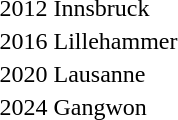<table>
<tr>
<td>2012 Innsbruck<br></td>
<td></td>
<td></td>
<td></td>
</tr>
<tr>
<td>2016 Lillehammer<br></td>
<td></td>
<td></td>
<td></td>
</tr>
<tr>
<td>2020 Lausanne<br></td>
<td></td>
<td></td>
<td></td>
</tr>
<tr>
<td>2024 Gangwon<br></td>
<td></td>
<td></td>
<td></td>
</tr>
</table>
